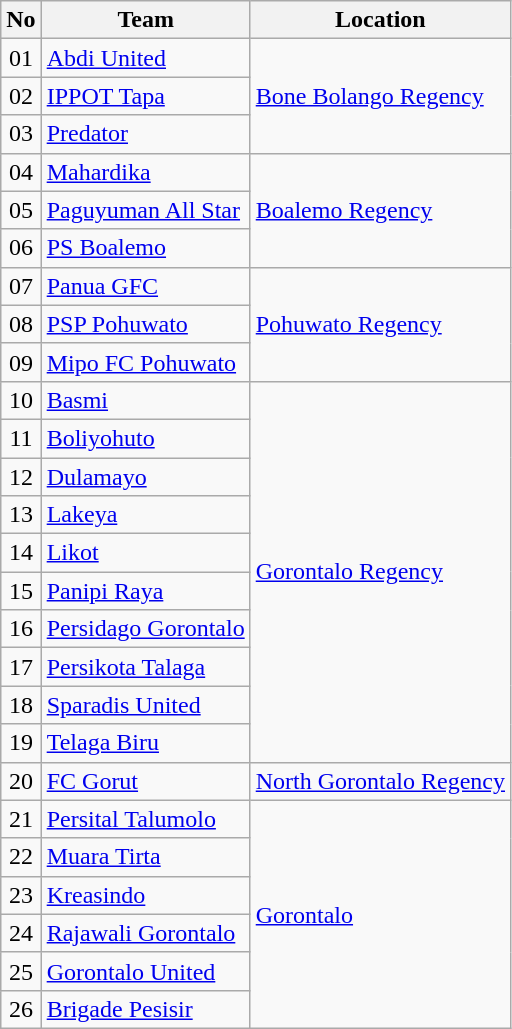<table class="wikitable sortable">
<tr>
<th>No</th>
<th>Team</th>
<th>Location</th>
</tr>
<tr>
<td align=center>01</td>
<td><a href='#'>Abdi United</a></td>
<td rowspan=3><a href='#'>Bone Bolango Regency</a></td>
</tr>
<tr>
<td align=center>02</td>
<td><a href='#'>IPPOT Tapa</a></td>
</tr>
<tr>
<td align=center>03</td>
<td><a href='#'>Predator</a></td>
</tr>
<tr>
<td align=center>04</td>
<td><a href='#'>Mahardika</a></td>
<td rowspan=3><a href='#'>Boalemo Regency</a></td>
</tr>
<tr>
<td align=center>05</td>
<td><a href='#'>Paguyuman All Star</a></td>
</tr>
<tr>
<td align=center>06</td>
<td><a href='#'>PS Boalemo</a></td>
</tr>
<tr>
<td align=center>07</td>
<td><a href='#'>Panua GFC</a></td>
<td rowspan=3><a href='#'>Pohuwato Regency</a></td>
</tr>
<tr>
<td align=center>08</td>
<td><a href='#'>PSP Pohuwato</a></td>
</tr>
<tr>
<td align=center>09</td>
<td><a href='#'>Mipo FC Pohuwato</a></td>
</tr>
<tr>
<td align=center>10</td>
<td><a href='#'>Basmi</a></td>
<td rowspan=10><a href='#'>Gorontalo Regency</a></td>
</tr>
<tr>
<td align=center>11</td>
<td><a href='#'>Boliyohuto</a></td>
</tr>
<tr>
<td align=center>12</td>
<td><a href='#'>Dulamayo</a></td>
</tr>
<tr>
<td align=center>13</td>
<td><a href='#'>Lakeya</a></td>
</tr>
<tr>
<td align=center>14</td>
<td><a href='#'>Likot</a></td>
</tr>
<tr>
<td align=center>15</td>
<td><a href='#'>Panipi Raya</a></td>
</tr>
<tr>
<td align=center>16</td>
<td><a href='#'>Persidago Gorontalo</a></td>
</tr>
<tr>
<td align=center>17</td>
<td><a href='#'>Persikota Talaga</a></td>
</tr>
<tr>
<td align=center>18</td>
<td><a href='#'>Sparadis United</a></td>
</tr>
<tr>
<td align=center>19</td>
<td><a href='#'>Telaga Biru</a></td>
</tr>
<tr>
<td align=center>20</td>
<td><a href='#'>FC Gorut</a></td>
<td><a href='#'>North Gorontalo Regency</a></td>
</tr>
<tr>
<td align=center>21</td>
<td><a href='#'>Persital Talumolo</a></td>
<td rowspan=6><a href='#'>Gorontalo</a></td>
</tr>
<tr>
<td align=center>22</td>
<td><a href='#'>Muara Tirta</a></td>
</tr>
<tr>
<td align=center>23</td>
<td><a href='#'>Kreasindo</a></td>
</tr>
<tr>
<td align=center>24</td>
<td><a href='#'>Rajawali Gorontalo</a></td>
</tr>
<tr>
<td align=center>25</td>
<td><a href='#'>Gorontalo United</a></td>
</tr>
<tr>
<td align=center>26</td>
<td><a href='#'>Brigade Pesisir</a></td>
</tr>
</table>
